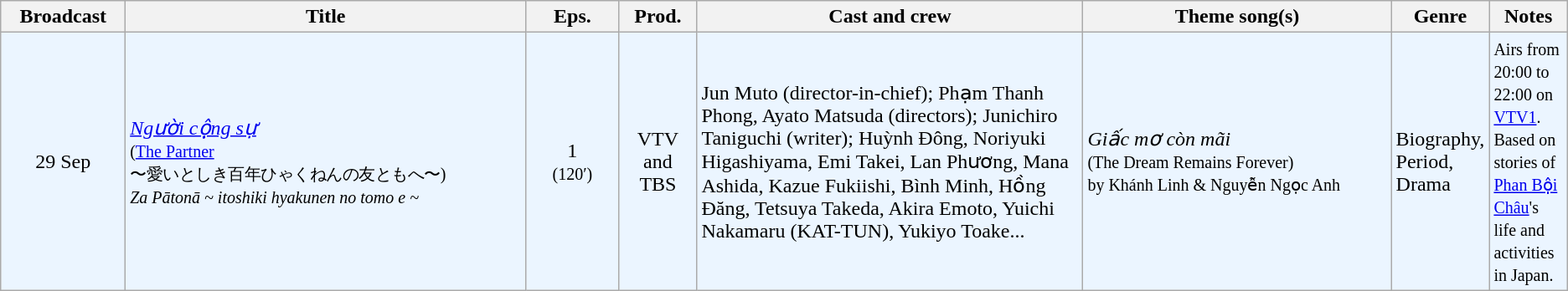<table class="wikitable sortable">
<tr>
<th style="width:8%;">Broadcast</th>
<th style="width:26%;">Title</th>
<th style="width:6%;">Eps.</th>
<th style="width:5%;">Prod.</th>
<th style="width:25%;">Cast and crew</th>
<th style="width:20%;">Theme song(s)</th>
<th style="width:5%;">Genre</th>
<th style="width:5%;">Notes</th>
</tr>
<tr ---- bgcolor="#ebf5ff">
<td style="text-align:center;">29 Sep<br></td>
<td><em><a href='#'>Người cộng sự</a></em> <br><small>(<a href='#'>The Partner</a><br>〜愛いとしき百年ひゃくねんの友ともへ〜)</small><br><small><em>Za Pātonā ~ itoshiki hyakunen no tomo e ~</em></small></td>
<td style="text-align:center;">1<br><small>(120′)</small></td>
<td style="text-align:center;">VTV<br>and<br>TBS</td>
<td>Jun Muto (director-in-chief); Phạm Thanh Phong, Ayato Matsuda (directors); Junichiro Taniguchi (writer); Huỳnh Đông, Noriyuki Higashiyama, Emi Takei, Lan Phương, Mana Ashida, Kazue Fukiishi, Bình Minh, Hồng Đăng, Tetsuya Takeda, Akira Emoto, Yuichi Nakamaru (KAT-TUN), Yukiyo Toake...</td>
<td><em>Giấc mơ còn mãi</em> <br><small>(The Dream Remains Forever)</small><br><small>by Khánh Linh & Nguyễn Ngọc Anh</small></td>
<td>Biography, Period, Drama</td>
<td><small>Airs from 20:00 to 22:00 on <a href='#'>VTV1</a>.<br>Based on stories of <a href='#'>Phan Bội Châu</a>'s life and activities in Japan.</small></td>
</tr>
</table>
